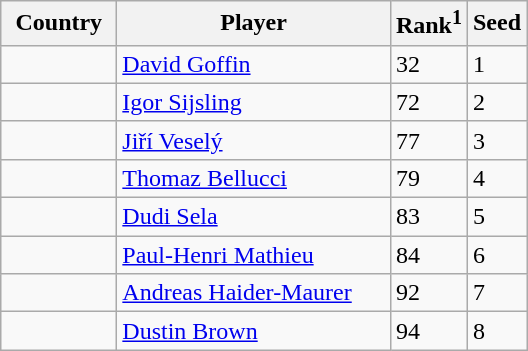<table class="sortable wikitable">
<tr>
<th width="70">Country</th>
<th width="175">Player</th>
<th>Rank<sup>1</sup></th>
<th>Seed</th>
</tr>
<tr>
<td></td>
<td><a href='#'>David Goffin</a></td>
<td>32</td>
<td>1</td>
</tr>
<tr>
<td></td>
<td><a href='#'>Igor Sijsling</a></td>
<td>72</td>
<td>2</td>
</tr>
<tr>
<td></td>
<td><a href='#'>Jiří Veselý</a></td>
<td>77</td>
<td>3</td>
</tr>
<tr>
<td></td>
<td><a href='#'>Thomaz Bellucci</a></td>
<td>79</td>
<td>4</td>
</tr>
<tr>
<td></td>
<td><a href='#'>Dudi Sela</a></td>
<td>83</td>
<td>5</td>
</tr>
<tr>
<td></td>
<td><a href='#'>Paul-Henri Mathieu</a></td>
<td>84</td>
<td>6</td>
</tr>
<tr>
<td></td>
<td><a href='#'>Andreas Haider-Maurer</a></td>
<td>92</td>
<td>7</td>
</tr>
<tr>
<td></td>
<td><a href='#'>Dustin Brown</a></td>
<td>94</td>
<td>8</td>
</tr>
</table>
